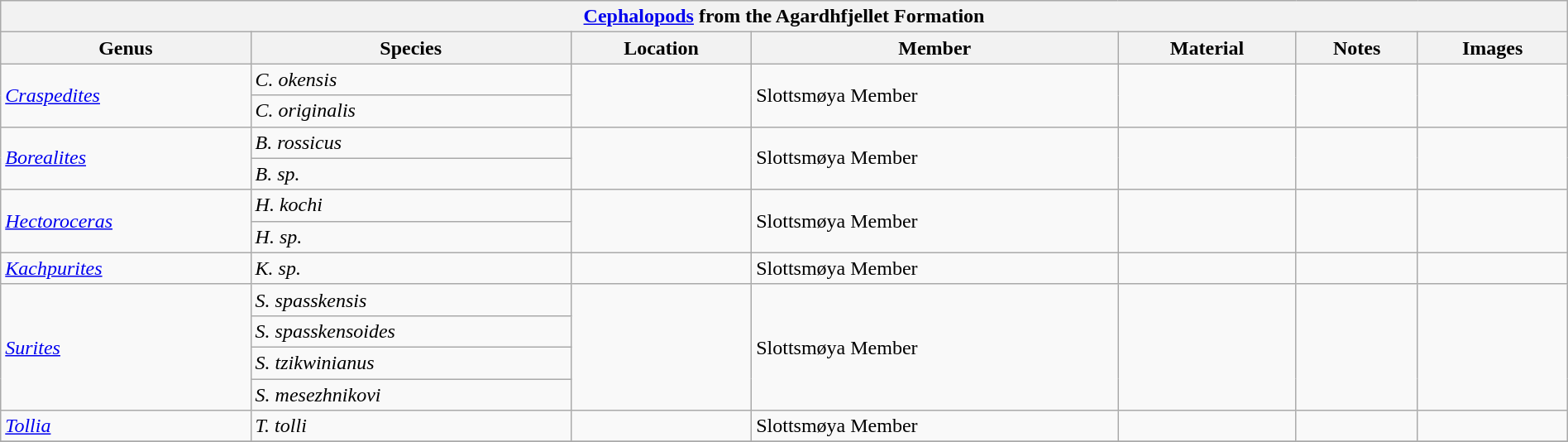<table class="wikitable"  style="margin:auto; width:100%;">
<tr>
<th colspan="7" align="center"><strong><a href='#'>Cephalopods</a> from the Agardhfjellet Formation</strong></th>
</tr>
<tr>
<th>Genus</th>
<th>Species</th>
<th>Location</th>
<th>Member</th>
<th>Material</th>
<th>Notes</th>
<th>Images</th>
</tr>
<tr>
<td rowspan=2><em><a href='#'>Craspedites</a></em></td>
<td><em>C. okensis</em></td>
<td rowspan=2></td>
<td rowspan=2>Slottsmøya Member</td>
<td rowspan=2></td>
<td rowspan=2></td>
<td rowspan=2></td>
</tr>
<tr>
<td><em>C. originalis</em></td>
</tr>
<tr>
<td rowspan=2><em><a href='#'>Borealites</a></em></td>
<td><em>B. rossicus</em></td>
<td rowspan=2></td>
<td rowspan=2>Slottsmøya Member</td>
<td rowspan=2></td>
<td rowspan=2></td>
<td rowspan=2></td>
</tr>
<tr>
<td><em>B. sp.</em></td>
</tr>
<tr>
<td rowspan=2><em><a href='#'>Hectoroceras</a></em></td>
<td><em>H. kochi</em></td>
<td rowspan=2></td>
<td rowspan=2>Slottsmøya Member</td>
<td rowspan=2></td>
<td rowspan=2></td>
<td rowspan=2></td>
</tr>
<tr>
<td><em>H. sp.</em></td>
</tr>
<tr>
<td><em><a href='#'>Kachpurites</a></em></td>
<td><em>K. sp.</em></td>
<td></td>
<td>Slottsmøya Member</td>
<td></td>
<td></td>
<td></td>
</tr>
<tr>
<td rowspan=4><em><a href='#'>Surites</a></em></td>
<td><em>S. spasskensis</em></td>
<td rowspan=4></td>
<td rowspan=4>Slottsmøya Member</td>
<td rowspan=4></td>
<td rowspan=4></td>
<td rowspan=4></td>
</tr>
<tr>
<td><em>S. spasskensoides</em></td>
</tr>
<tr>
<td><em>S. tzikwinianus</em></td>
</tr>
<tr>
<td><em>S. mesezhnikovi</em></td>
</tr>
<tr>
<td><em><a href='#'>Tollia</a></em></td>
<td><em>T. tolli</em></td>
<td></td>
<td>Slottsmøya Member</td>
<td></td>
<td></td>
<td></td>
</tr>
<tr>
</tr>
</table>
